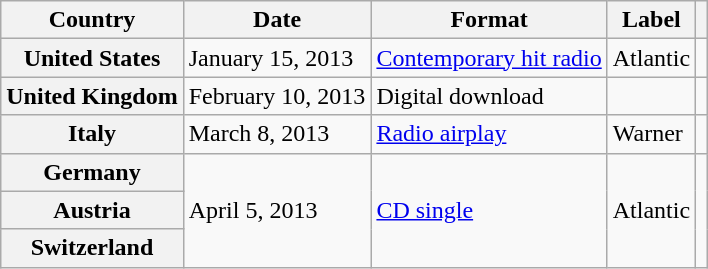<table class="wikitable plainrowheaders">
<tr>
<th scope="col">Country</th>
<th scope="col">Date</th>
<th scope="col">Format</th>
<th scope="col">Label</th>
<th scope="col"></th>
</tr>
<tr>
<th scope="row">United States</th>
<td>January 15, 2013</td>
<td><a href='#'>Contemporary hit radio</a></td>
<td>Atlantic</td>
<td align="center"></td>
</tr>
<tr>
<th scope="row">United Kingdom</th>
<td>February 10, 2013</td>
<td>Digital download</td>
<td></td>
<td align="center"></td>
</tr>
<tr>
<th scope="row">Italy</th>
<td>March 8, 2013</td>
<td><a href='#'>Radio airplay</a></td>
<td>Warner</td>
<td align="center"></td>
</tr>
<tr>
<th scope="row">Germany</th>
<td rowspan="3">April 5, 2013</td>
<td rowspan="3"><a href='#'>CD single</a></td>
<td rowspan="3">Atlantic</td>
<td align="center" rowspan="3"></td>
</tr>
<tr>
<th scope="row">Austria</th>
</tr>
<tr>
<th scope="row">Switzerland</th>
</tr>
</table>
